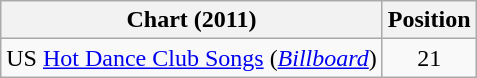<table class="wikitable">
<tr>
<th>Chart (2011)</th>
<th>Position</th>
</tr>
<tr>
<td>US <a href='#'>Hot Dance Club Songs</a> (<em><a href='#'>Billboard</a></em>)</td>
<td style="text-align:center;">21</td>
</tr>
</table>
